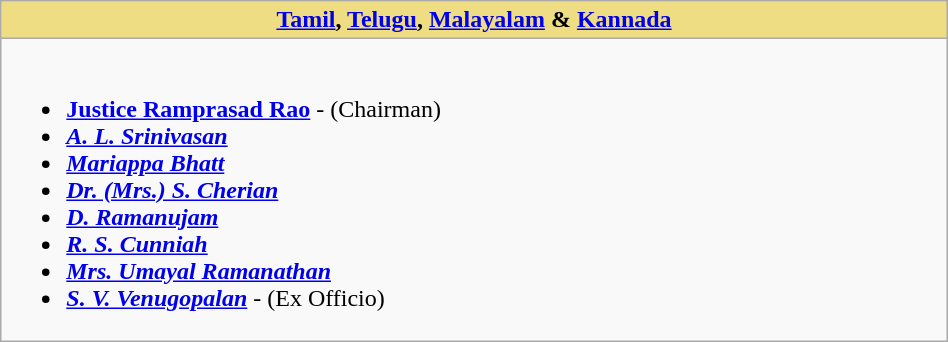<table class="wikitable" width=50% |>
<tr>
<th !  style="background:#eedd82; text-align:center; width:50%;"><a href='#'>Tamil</a>, <a href='#'>Telugu</a>, <a href='#'>Malayalam</a> & <a href='#'>Kannada</a></th>
</tr>
<tr>
<td valign="top"><br><ul><li><strong><a href='#'>Justice Ramprasad Rao</a></strong> - (Chairman)</li><li><strong><em><a href='#'>A. L. Srinivasan</a></em></strong></li><li><strong><em><a href='#'>Mariappa Bhatt</a></em></strong></li><li><strong><em><a href='#'>Dr. (Mrs.) S. Cherian</a></em></strong></li><li><strong><em><a href='#'>D. Ramanujam</a></em></strong></li><li><strong><em><a href='#'>R. S. Cunniah</a></em></strong></li><li><strong><em><a href='#'>Mrs. Umayal Ramanathan</a></em></strong></li><li><strong><em><a href='#'>S. V. Venugopalan</a></em></strong> - (Ex Officio)</li></ul></td>
</tr>
</table>
